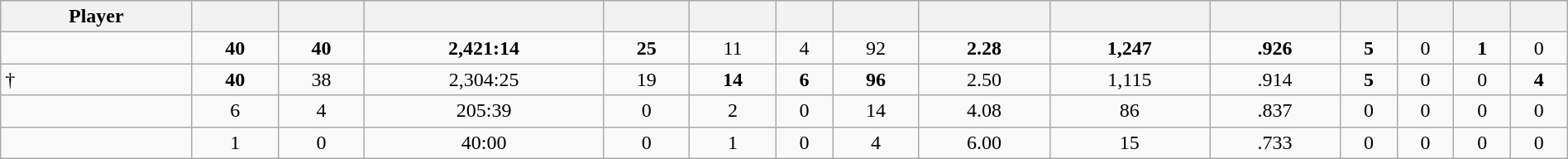<table class="wikitable sortable" style="width:100%; text-align:center;">
<tr style="background:#ddd;">
<th>Player</th>
<th></th>
<th></th>
<th></th>
<th></th>
<th></th>
<th></th>
<th></th>
<th></th>
<th></th>
<th></th>
<th></th>
<th></th>
<th></th>
<th></th>
</tr>
<tr>
<td style="text-align:left;"></td>
<td><strong>40</strong></td>
<td><strong>40</strong></td>
<td><strong>2,421:14</strong></td>
<td><strong>25</strong></td>
<td>11</td>
<td>4</td>
<td>92</td>
<td><strong>2.28</strong></td>
<td><strong>1,247</strong></td>
<td><strong>.926</strong></td>
<td><strong>5</strong></td>
<td>0</td>
<td><strong>1</strong></td>
<td>0</td>
</tr>
<tr>
<td style="text-align:left;">†</td>
<td><strong>40</strong></td>
<td>38</td>
<td>2,304:25</td>
<td>19</td>
<td><strong>14</strong></td>
<td><strong>6</strong></td>
<td><strong>96</strong></td>
<td>2.50</td>
<td>1,115</td>
<td>.914</td>
<td><strong>5</strong></td>
<td>0</td>
<td>0</td>
<td><strong>4</strong></td>
</tr>
<tr>
<td style="text-align:left;"></td>
<td>6</td>
<td>4</td>
<td>205:39</td>
<td>0</td>
<td>2</td>
<td>0</td>
<td>14</td>
<td>4.08</td>
<td>86</td>
<td>.837</td>
<td>0</td>
<td>0</td>
<td>0</td>
<td>0</td>
</tr>
<tr>
<td style="text-align:left;"></td>
<td>1</td>
<td>0</td>
<td>40:00</td>
<td>0</td>
<td>1</td>
<td>0</td>
<td>4</td>
<td>6.00</td>
<td>15</td>
<td>.733</td>
<td>0</td>
<td>0</td>
<td>0</td>
<td>0</td>
</tr>
</table>
